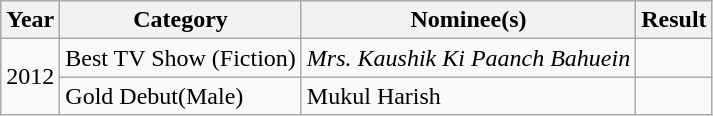<table class="wikitable">
<tr>
<th>Year</th>
<th>Category</th>
<th>Nominee(s)</th>
<th>Result</th>
</tr>
<tr>
<td rowspan=2>2012</td>
<td>Best TV Show (Fiction)</td>
<td><em>Mrs. Kaushik Ki Paanch Bahuein</em></td>
<td></td>
</tr>
<tr>
<td>Gold Debut(Male)</td>
<td>Mukul Harish</td>
<td></td>
</tr>
</table>
